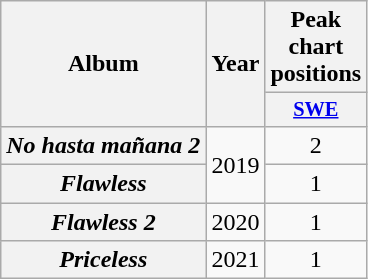<table class="wikitable plainrowheaders" style="text-align:center;">
<tr>
<th scope="col" rowspan="2">Album</th>
<th scope="col" rowspan="2">Year</th>
<th scope="col" colspan="1">Peak chart positions</th>
</tr>
<tr>
<th scope="col" style="width:3em;font-size:85%;"><a href='#'>SWE</a><br></th>
</tr>
<tr>
<th scope="row"><em>No hasta mañana 2</em></th>
<td rowspan=2>2019</td>
<td>2</td>
</tr>
<tr>
<th scope="row"><em>Flawless</em></th>
<td>1</td>
</tr>
<tr>
<th scope="row"><em>Flawless 2</em></th>
<td>2020</td>
<td>1</td>
</tr>
<tr>
<th scope="row"><em>Priceless</em></th>
<td>2021</td>
<td>1</td>
</tr>
</table>
